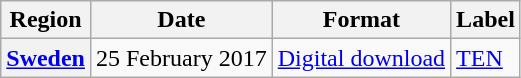<table class="wikitable sortable plainrowheaders">
<tr>
<th>Region</th>
<th>Date</th>
<th>Format</th>
<th>Label</th>
</tr>
<tr>
<th scope="row"><a href='#'>Sweden</a></th>
<td>25 February 2017</td>
<td><a href='#'>Digital download</a></td>
<td><a href='#'>TEN</a></td>
</tr>
</table>
